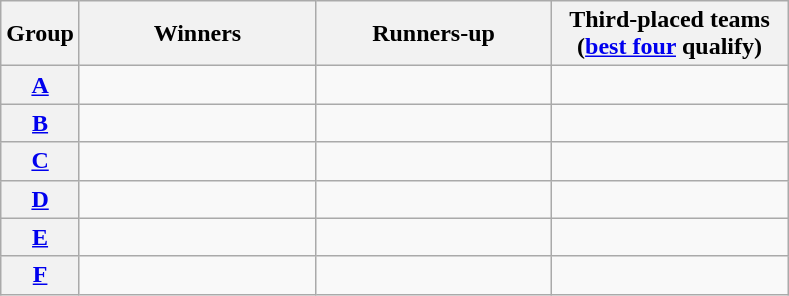<table class="wikitable">
<tr>
<th>Group</th>
<th width="150">Winners</th>
<th width="150">Runners-up</th>
<th width="150">Third-placed teams<br>(<a href='#'>best four</a> qualify)</th>
</tr>
<tr>
<th><a href='#'>A</a></th>
<td></td>
<td></td>
<td></td>
</tr>
<tr>
<th><a href='#'>B</a></th>
<td></td>
<td></td>
<td></td>
</tr>
<tr>
<th><a href='#'>C</a></th>
<td></td>
<td></td>
<td></td>
</tr>
<tr>
<th><a href='#'>D</a></th>
<td></td>
<td></td>
<td></td>
</tr>
<tr>
<th><a href='#'>E</a></th>
<td></td>
<td></td>
<td></td>
</tr>
<tr>
<th><a href='#'>F</a></th>
<td></td>
<td></td>
<td></td>
</tr>
</table>
